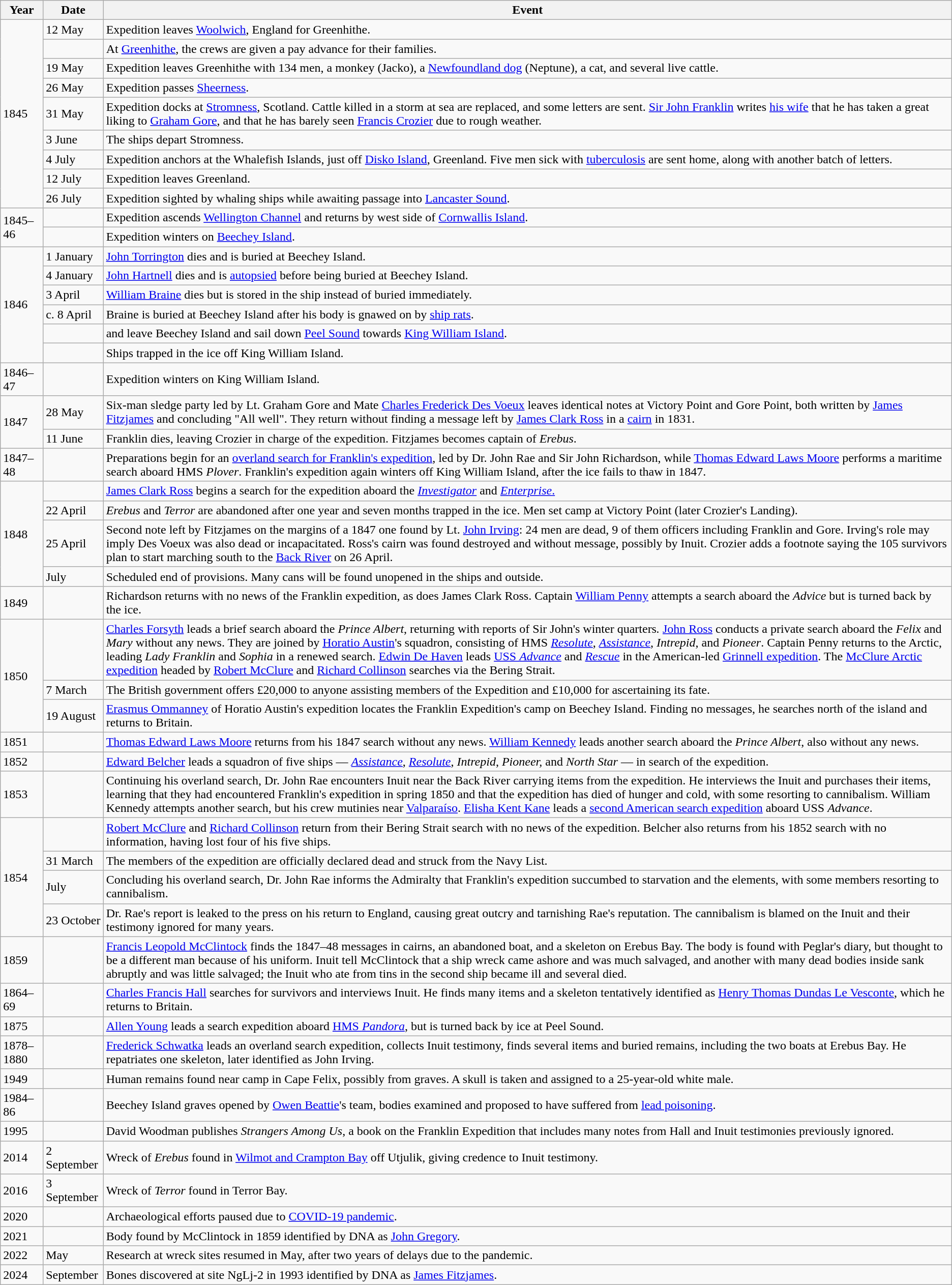<table class="wikitable">
<tr>
<th>Year</th>
<th>Date</th>
<th>Event</th>
</tr>
<tr>
<td rowspan="9">1845</td>
<td>12 May</td>
<td>Expedition leaves <a href='#'>Woolwich</a>, England for Greenhithe.</td>
</tr>
<tr>
<td></td>
<td>At <a href='#'>Greenhithe</a>, the crews are given a pay advance for their families.</td>
</tr>
<tr>
<td>19 May</td>
<td>Expedition leaves Greenhithe with 134 men, a monkey (Jacko), a <a href='#'>Newfoundland dog</a> (Neptune), a cat, and several live cattle.</td>
</tr>
<tr>
<td>26 May</td>
<td>Expedition passes <a href='#'>Sheerness</a>.</td>
</tr>
<tr>
<td>31 May</td>
<td>Expedition docks at <a href='#'>Stromness</a>, Scotland. Cattle killed in a storm at sea are replaced, and some letters are sent. <a href='#'>Sir John Franklin</a> writes <a href='#'>his wife</a> that he has taken a great liking to <a href='#'>Graham Gore</a>, and that he has barely seen <a href='#'>Francis Crozier</a> due to rough weather.</td>
</tr>
<tr>
<td>3 June</td>
<td>The ships depart Stromness.</td>
</tr>
<tr>
<td>4 July</td>
<td>Expedition anchors at the Whalefish Islands, just off <a href='#'>Disko Island</a>, Greenland. Five men sick with <a href='#'>tuberculosis</a> are sent home, along with another batch of letters.</td>
</tr>
<tr>
<td>12 July</td>
<td>Expedition leaves Greenland.</td>
</tr>
<tr>
<td>26 July</td>
<td>Expedition sighted by whaling ships while awaiting passage into <a href='#'>Lancaster Sound</a>.</td>
</tr>
<tr>
<td rowspan="2">1845–46</td>
<td></td>
<td>Expedition ascends <a href='#'>Wellington Channel</a> and returns by west side of <a href='#'>Cornwallis Island</a>.</td>
</tr>
<tr>
<td></td>
<td>Expedition winters on <a href='#'>Beechey Island</a>.</td>
</tr>
<tr>
<td rowspan="6">1846</td>
<td>1 January</td>
<td><a href='#'>John Torrington</a> dies and is buried at Beechey Island.</td>
</tr>
<tr>
<td>4 January</td>
<td><a href='#'>John Hartnell</a> dies and is <a href='#'>autopsied</a> before being buried at Beechey Island.</td>
</tr>
<tr>
<td>3 April</td>
<td><a href='#'>William Braine</a> dies but is stored in the ship instead of buried immediately.</td>
</tr>
<tr>
<td>c. 8 April</td>
<td>Braine is buried at Beechey Island after his body is gnawed on by <a href='#'>ship rats</a>.</td>
</tr>
<tr>
<td></td>
<td> and  leave Beechey Island and sail down <a href='#'>Peel Sound</a> towards <a href='#'>King William Island</a>.</td>
</tr>
<tr>
<td></td>
<td>Ships trapped in the ice off King William Island.</td>
</tr>
<tr>
<td>1846–47</td>
<td></td>
<td>Expedition winters on King William Island.</td>
</tr>
<tr>
<td rowspan="2">1847</td>
<td>28 May</td>
<td>Six-man sledge party led by Lt. Graham Gore and Mate <a href='#'>Charles Frederick Des Voeux</a> leaves identical notes at Victory Point and Gore Point, both written by <a href='#'>James Fitzjames</a> and concluding "All well". They return without finding a message left by <a href='#'>James Clark Ross</a> in a <a href='#'>cairn</a> in 1831.</td>
</tr>
<tr>
<td>11 June</td>
<td>Franklin dies, leaving Crozier in charge of the expedition. Fitzjames becomes captain of <em>Erebus</em>.</td>
</tr>
<tr>
<td>1847–48</td>
<td></td>
<td>Preparations begin for an <a href='#'>overland search for Franklin's expedition</a>, led by Dr. John Rae and Sir John Richardson, while <a href='#'>Thomas Edward Laws Moore</a> performs a maritime search aboard HMS <em>Plover</em>. Franklin's expedition again winters off King William Island, after the ice fails to thaw in 1847.</td>
</tr>
<tr>
<td rowspan="4">1848</td>
<td></td>
<td><a href='#'>James Clark Ross</a> begins a search for the expedition aboard the <a href='#'><em>Investigator</em></a> and <a href='#'><em>Enterprise</em>.</a></td>
</tr>
<tr>
<td>22 April</td>
<td><em>Erebus</em> and <em>Terror</em> are abandoned after one year and seven months trapped in the ice. Men set camp at Victory Point (later Crozier's Landing).</td>
</tr>
<tr>
<td>25 April</td>
<td>Second note left by Fitzjames on the margins of a 1847 one found by Lt. <a href='#'>John Irving</a>: 24 men are dead, 9 of them officers including Franklin and Gore. Irving's role may imply Des Voeux was also dead or incapacitated. Ross's cairn was found destroyed and without message, possibly by Inuit. Crozier adds a footnote saying the 105 survivors plan to start marching south to the <a href='#'>Back River</a> on 26 April.</td>
</tr>
<tr>
<td>July</td>
<td>Scheduled end of provisions. Many cans will be found unopened in the ships and outside.</td>
</tr>
<tr>
<td>1849</td>
<td></td>
<td>Richardson returns with no news of the Franklin expedition, as does James Clark Ross. Captain <a href='#'>William Penny</a> attempts a search aboard the <em>Advice</em> but is turned back by the ice.</td>
</tr>
<tr>
<td rowspan="3">1850</td>
<td></td>
<td><a href='#'>Charles Forsyth</a> leads a brief search aboard the <em>Prince Albert</em>, returning with reports of Sir John's winter quarters<em>.</em> <a href='#'>John Ross</a> conducts a private search aboard the <em>Felix</em> and <em>Mary</em> without any news. They are joined by <a href='#'>Horatio Austin</a>'s squadron, consisting of HMS <a href='#'><em>Resolute</em></a>, <a href='#'><em>Assistance</em></a>, <em>Intrepid</em>, and <em>Pioneer</em>. Captain Penny returns to the Arctic, leading <em>Lady Franklin</em> and <em>Sophia</em> in a renewed search. <a href='#'>Edwin De Haven</a> leads <a href='#'>USS <em>Advance</em></a> and <em><a href='#'>Rescue</a></em> in the American-led <a href='#'>Grinnell expedition</a>. The <a href='#'>McClure Arctic expedition</a> headed by <a href='#'>Robert McClure</a> and <a href='#'>Richard Collinson</a> searches via the Bering Strait.</td>
</tr>
<tr>
<td>7 March</td>
<td>The British government offers £20,000 to anyone assisting members of the Expedition and £10,000 for ascertaining its fate.</td>
</tr>
<tr>
<td>19 August</td>
<td><a href='#'>Erasmus Ommanney</a> of Horatio Austin's expedition locates the Franklin Expedition's camp on Beechey Island. Finding no messages, he searches north of the island and returns to Britain.</td>
</tr>
<tr>
<td>1851</td>
<td></td>
<td><a href='#'>Thomas Edward Laws Moore</a> returns from his 1847 search without any news. <a href='#'>William Kennedy</a> leads another search aboard the <em>Prince Albert</em>, also without any news.</td>
</tr>
<tr>
<td>1852</td>
<td></td>
<td><a href='#'>Edward Belcher</a> leads a squadron of five ships — <a href='#'><em>Assistance</em></a>, <a href='#'><em>Resolute</em></a>, <em>Intrepid</em>, <em>Pioneer,</em> and <em>North Star</em> — in search of the expedition.</td>
</tr>
<tr>
<td>1853</td>
<td></td>
<td>Continuing his overland search, Dr. John Rae encounters Inuit near the Back River carrying items from the expedition. He interviews the Inuit and purchases their items, learning that they had encountered Franklin's expedition in spring 1850 and that the expedition has died of hunger and cold, with some resorting to cannibalism. William Kennedy attempts another search, but his crew mutinies near <a href='#'>Valparaíso</a>. <a href='#'>Elisha Kent Kane</a> leads a <a href='#'>second American search expedition</a> aboard USS <em>Advance</em>.</td>
</tr>
<tr>
<td rowspan="4">1854</td>
<td></td>
<td><a href='#'>Robert McClure</a> and <a href='#'>Richard Collinson</a> return from their Bering Strait search with no news of the expedition. Belcher also returns from his 1852 search with no information, having lost four of his five ships.</td>
</tr>
<tr>
<td>31 March</td>
<td>The members of the expedition are officially declared dead and struck from the Navy List.</td>
</tr>
<tr>
<td>July</td>
<td>Concluding his overland search, Dr. John Rae informs the Admiralty that Franklin's expedition succumbed to starvation and the elements, with some members resorting to cannibalism.</td>
</tr>
<tr>
<td>23 October</td>
<td>Dr. Rae's report is leaked to the press on his return to England, causing great outcry and tarnishing Rae's reputation. The cannibalism is blamed on the Inuit and their testimony ignored for many years.</td>
</tr>
<tr>
<td>1859</td>
<td></td>
<td><a href='#'>Francis Leopold McClintock</a> finds the 1847–48 messages in cairns, an abandoned boat, and a skeleton on Erebus Bay. The body is found with Peglar's diary, but thought to be a different man because of his uniform. Inuit tell McClintock that a ship wreck came ashore and was much salvaged, and another with many dead bodies inside sank abruptly and was little salvaged; the Inuit who ate from tins in the second ship became ill and several died.</td>
</tr>
<tr>
<td>1864–69</td>
<td></td>
<td><a href='#'>Charles Francis Hall</a> searches for survivors and interviews Inuit. He finds many items and a skeleton tentatively identified as <a href='#'>Henry Thomas Dundas Le Vesconte</a>, which he returns to Britain.</td>
</tr>
<tr>
<td>1875</td>
<td></td>
<td><a href='#'>Allen Young</a> leads a search expedition aboard <a href='#'>HMS <em>Pandora</em></a>, but is turned back by ice at Peel Sound.</td>
</tr>
<tr>
<td>1878–1880</td>
<td></td>
<td><a href='#'>Frederick Schwatka</a> leads an overland search expedition, collects Inuit testimony, finds several items and buried remains, including the two boats at Erebus Bay. He repatriates one skeleton, later identified as John Irving.</td>
</tr>
<tr>
<td>1949</td>
<td></td>
<td>Human remains found near camp in Cape Felix, possibly from graves. A skull is taken and assigned to a 25-year-old white male.</td>
</tr>
<tr>
<td>1984–86</td>
<td></td>
<td>Beechey Island graves opened by <a href='#'>Owen Beattie</a>'s team, bodies examined and proposed to have suffered from <a href='#'>lead poisoning</a>.</td>
</tr>
<tr>
<td>1995</td>
<td></td>
<td>David Woodman publishes <em>Strangers Among Us</em>, a book on the Franklin Expedition that includes many notes from Hall and Inuit testimonies previously ignored.</td>
</tr>
<tr>
<td>2014</td>
<td>2 September</td>
<td>Wreck of <em>Erebus</em> found in <a href='#'>Wilmot and Crampton Bay</a> off Utjulik, giving credence to Inuit testimony.</td>
</tr>
<tr>
<td>2016</td>
<td>3 September</td>
<td>Wreck of <em>Terror</em> found in Terror Bay.</td>
</tr>
<tr>
<td>2020</td>
<td></td>
<td>Archaeological efforts paused due to <a href='#'>COVID-19 pandemic</a>.</td>
</tr>
<tr>
<td>2021</td>
<td></td>
<td>Body found by McClintock in 1859 identified by DNA as <a href='#'>John Gregory</a>.</td>
</tr>
<tr>
<td>2022</td>
<td>May</td>
<td>Research at wreck sites resumed in May, after two years of delays due to the pandemic.</td>
</tr>
<tr>
<td>2024</td>
<td>September</td>
<td>Bones discovered at site NgLj-2 in 1993 identified by DNA as <a href='#'>James Fitzjames</a>.</td>
</tr>
</table>
